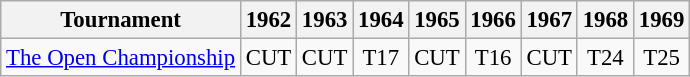<table class="wikitable" style="font-size:95%;text-align:center;">
<tr>
<th>Tournament</th>
<th>1962</th>
<th>1963</th>
<th>1964</th>
<th>1965</th>
<th>1966</th>
<th>1967</th>
<th>1968</th>
<th>1969</th>
</tr>
<tr>
<td align=left><a href='#'>The Open Championship</a></td>
<td>CUT</td>
<td>CUT</td>
<td>T17</td>
<td>CUT</td>
<td>T16</td>
<td>CUT</td>
<td>T24</td>
<td>T25</td>
</tr>
</table>
